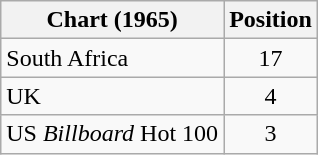<table class="wikitable sortable">
<tr>
<th align="left">Chart (1965)</th>
<th style="text-align:center;">Position</th>
</tr>
<tr>
<td>South Africa</td>
<td align="center">17</td>
</tr>
<tr>
<td>UK</td>
<td style="text-align:center;">4</td>
</tr>
<tr>
<td>US <em>Billboard</em> Hot 100</td>
<td style="text-align:center;">3</td>
</tr>
</table>
